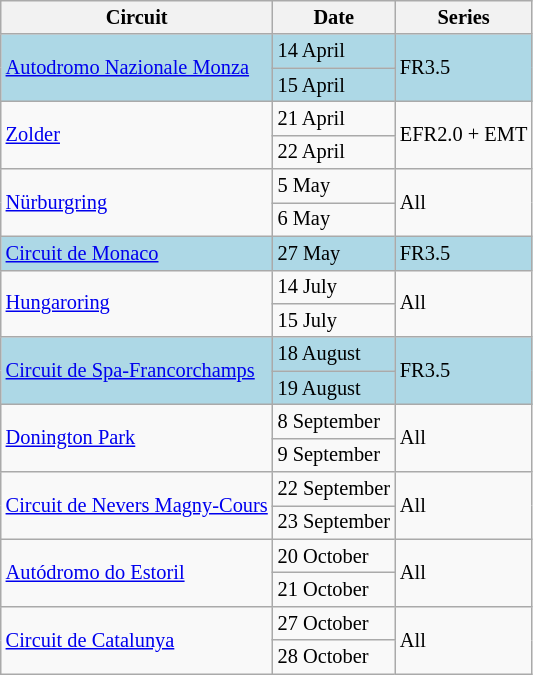<table class="wikitable" style="font-size: 85%;">
<tr>
<th>Circuit</th>
<th>Date</th>
<th>Series</th>
</tr>
<tr style="background:lightblue;">
<td rowspan=2> <a href='#'>Autodromo Nazionale Monza</a></td>
<td>14 April</td>
<td rowspan=2>FR3.5</td>
</tr>
<tr style="background:lightblue;">
<td>15 April</td>
</tr>
<tr>
<td rowspan=2> <a href='#'>Zolder</a></td>
<td>21 April</td>
<td rowspan=2>EFR2.0 + EMT</td>
</tr>
<tr>
<td>22 April</td>
</tr>
<tr>
<td rowspan=2> <a href='#'>Nürburgring</a></td>
<td>5 May</td>
<td rowspan=2>All</td>
</tr>
<tr>
<td>6 May</td>
</tr>
<tr style="background:lightblue;">
<td> <a href='#'>Circuit de Monaco</a></td>
<td>27 May</td>
<td>FR3.5</td>
</tr>
<tr>
<td rowspan=2> <a href='#'>Hungaroring</a></td>
<td>14 July</td>
<td rowspan=2>All</td>
</tr>
<tr>
<td>15 July</td>
</tr>
<tr style="background:lightblue;">
<td rowspan=2> <a href='#'>Circuit de Spa-Francorchamps</a></td>
<td>18 August</td>
<td rowspan=2>FR3.5</td>
</tr>
<tr style="background:lightblue;">
<td>19 August</td>
</tr>
<tr>
<td rowspan=2> <a href='#'>Donington Park</a></td>
<td>8 September</td>
<td rowspan=2>All</td>
</tr>
<tr>
<td>9 September</td>
</tr>
<tr>
<td rowspan=2> <a href='#'>Circuit de Nevers Magny-Cours</a></td>
<td>22 September</td>
<td rowspan=2>All</td>
</tr>
<tr>
<td>23 September</td>
</tr>
<tr>
<td rowspan=2> <a href='#'>Autódromo do Estoril</a></td>
<td>20 October</td>
<td rowspan=2>All</td>
</tr>
<tr>
<td>21 October</td>
</tr>
<tr>
<td rowspan=2> <a href='#'>Circuit de Catalunya</a></td>
<td>27 October</td>
<td rowspan=2>All</td>
</tr>
<tr>
<td>28 October</td>
</tr>
</table>
